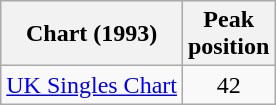<table class="wikitable">
<tr>
<th>Chart (1993)</th>
<th>Peak<br>position</th>
</tr>
<tr>
<td><a href='#'>UK Singles Chart</a></td>
<td style="text-align:center;">42</td>
</tr>
</table>
